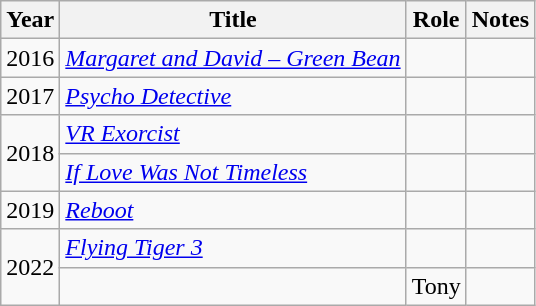<table class="wikitable">
<tr>
<th>Year</th>
<th>Title</th>
<th>Role</th>
<th>Notes</th>
</tr>
<tr>
<td>2016</td>
<td><em><a href='#'>Margaret and David – Green Bean</a></em></td>
<td></td>
<td></td>
</tr>
<tr>
<td>2017</td>
<td><em><a href='#'>Psycho Detective</a></em></td>
<td></td>
<td></td>
</tr>
<tr>
<td rowspan="2">2018</td>
<td><em><a href='#'>VR Exorcist</a></em></td>
<td></td>
<td></td>
</tr>
<tr>
<td><em><a href='#'>If Love Was Not Timeless</a></em></td>
<td></td>
<td></td>
</tr>
<tr>
<td>2019</td>
<td><em><a href='#'>Reboot</a></em></td>
<td></td>
<td></td>
</tr>
<tr>
<td rowspan="2">2022</td>
<td><em><a href='#'>Flying Tiger 3</a></em></td>
<td></td>
<td></td>
</tr>
<tr>
<td><em></em></td>
<td>Tony</td>
<td></td>
</tr>
</table>
